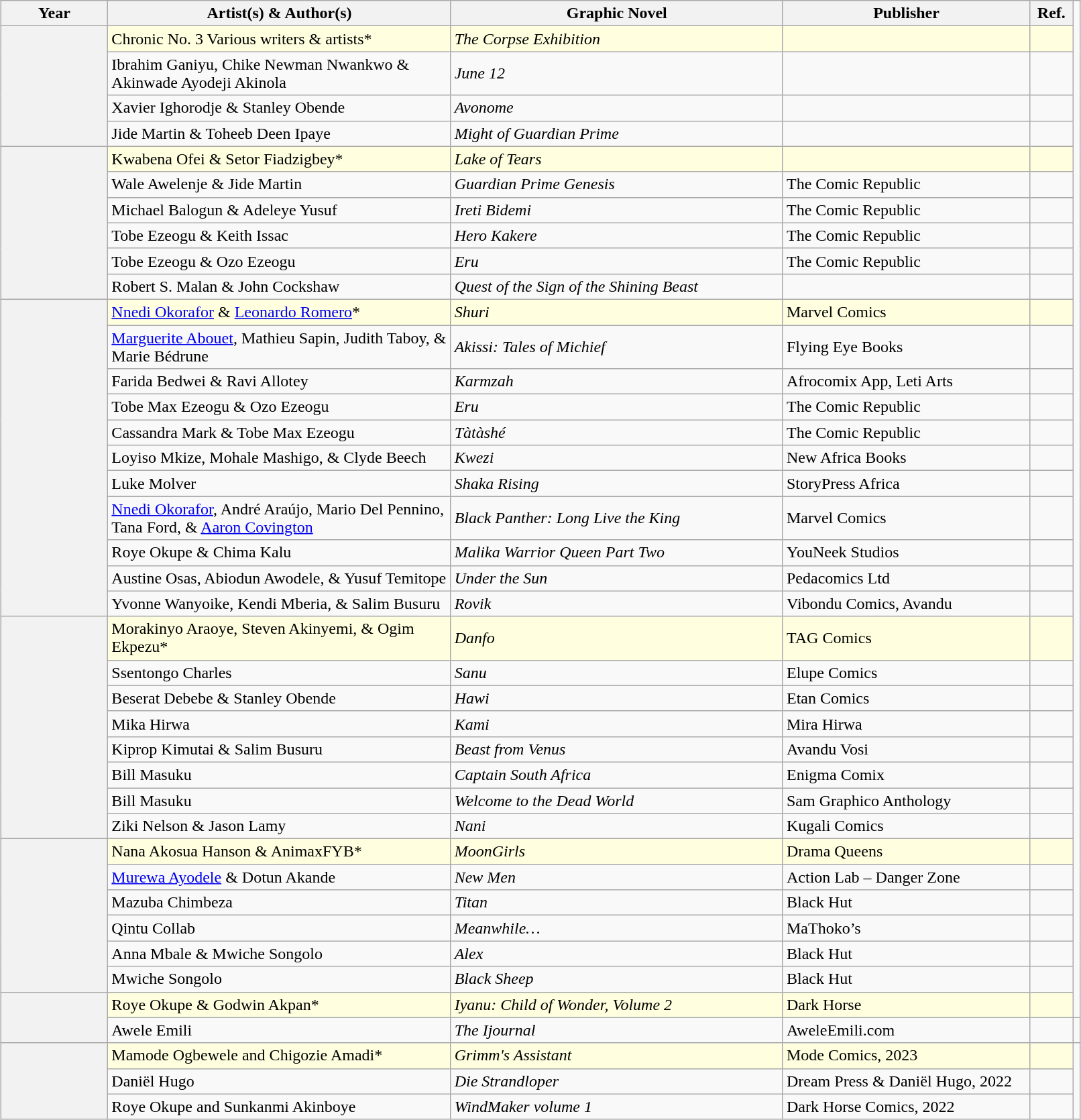<table class="wikitable" style="width:85%; margin:1em auto 1em auto;">
<tr>
<th style="width:10%;" scope="col">Year</th>
<th style="width:32%;" scope="col">Artist(s) & Author(s)</th>
<th style="width:31%;" scope="col">Graphic Novel</th>
<th style="width:23%;" scope="col">Publisher</th>
<th style="width:4%;" scope="col">Ref.</th>
</tr>
<tr style="background:lightyellow;">
<th scope="row" rowspan="4" style="text-align:center; font-weight:normal;"></th>
<td>Chronic No. 3 Various writers & artists*</td>
<td><em>The Corpse Exhibition</em></td>
<td></td>
<td style="text-align:center;"></td>
</tr>
<tr>
<td>Ibrahim Ganiyu, Chike Newman Nwankwo & Akinwade Ayodeji Akinola</td>
<td><em>June 12</em></td>
<td></td>
<td style="text-align:center;"></td>
</tr>
<tr>
<td>Xavier Ighorodje & Stanley Obende</td>
<td><em>Avonome</em></td>
<td></td>
<td style="text-align:center;"></td>
</tr>
<tr>
<td>Jide Martin & Toheeb Deen Ipaye</td>
<td><em>Might of Guardian Prime</em></td>
<td></td>
<td style="text-align:center;"></td>
</tr>
<tr style="background:lightyellow;">
<th scope="row" rowspan="6" style="text-align:center; font-weight:normal;"></th>
<td>Kwabena Ofei & Setor Fiadzigbey*</td>
<td><em>Lake of Tears</em></td>
<td></td>
<td style="text-align:center;"></td>
</tr>
<tr>
<td>Wale Awelenje & Jide Martin</td>
<td><em>Guardian Prime Genesis</em></td>
<td>The Comic Republic</td>
<td style="text-align:center;"></td>
</tr>
<tr>
<td>Michael Balogun & Adeleye Yusuf</td>
<td><em>Ireti Bidemi</em></td>
<td>The Comic Republic</td>
<td style="text-align:center;"></td>
</tr>
<tr>
<td>Tobe Ezeogu & Keith Issac</td>
<td><em>Hero Kakere</em></td>
<td>The Comic Republic</td>
<td style="text-align:center;"></td>
</tr>
<tr>
<td>Tobe Ezeogu & Ozo Ezeogu</td>
<td><em>Eru</em></td>
<td>The Comic Republic</td>
<td style="text-align:center;"></td>
</tr>
<tr>
<td>Robert S. Malan & John Cockshaw</td>
<td><em>Quest of the Sign of the Shining Beast</em></td>
<td></td>
<td style="text-align:center;"></td>
</tr>
<tr style="background:lightyellow;">
<th scope="row" rowspan="11" style="text-align:center; font-weight:normal;"></th>
<td><a href='#'>Nnedi Okorafor</a> & <a href='#'>Leonardo Romero</a>*</td>
<td><em>Shuri</em></td>
<td>Marvel Comics</td>
<td style="text-align:center;"></td>
</tr>
<tr>
<td><a href='#'>Marguerite Abouet</a>, Mathieu Sapin,  Judith Taboy, & Marie Bédrune</td>
<td><em>Akissi: Tales of Michief</em></td>
<td>Flying Eye Books</td>
<td style="text-align:center;"></td>
</tr>
<tr>
<td>Farida Bedwei & Ravi Allotey</td>
<td><em>Karmzah</em></td>
<td>Afrocomix App, Leti Arts</td>
<td style="text-align:center;"></td>
</tr>
<tr>
<td>Tobe Max Ezeogu & Ozo Ezeogu</td>
<td><em>Eru</em></td>
<td>The Comic Republic</td>
<td style="text-align:center;"></td>
</tr>
<tr>
<td>Cassandra Mark & Tobe Max Ezeogu</td>
<td><em>Tàtàshé</em></td>
<td>The Comic Republic</td>
<td style="text-align:center;"></td>
</tr>
<tr>
<td>Loyiso Mkize, Mohale Mashigo, & Clyde Beech</td>
<td><em>Kwezi</em></td>
<td>New Africa Books</td>
<td style="text-align:center;"></td>
</tr>
<tr>
<td>Luke Molver</td>
<td><em>Shaka Rising</em></td>
<td>StoryPress Africa</td>
<td style="text-align:center;"></td>
</tr>
<tr>
<td><a href='#'>Nnedi Okorafor</a>, André Araújo, Mario Del Pennino, Tana Ford, & <a href='#'>Aaron Covington</a></td>
<td><em>Black Panther: Long Live the King</em></td>
<td>Marvel Comics</td>
<td style="text-align:center;"></td>
</tr>
<tr>
<td>Roye Okupe & Chima Kalu</td>
<td><em>Malika Warrior Queen Part Two</em></td>
<td>YouNeek Studios</td>
<td style="text-align:center;"></td>
</tr>
<tr>
<td>Austine Osas, Abiodun Awodele, & Yusuf Temitope</td>
<td><em>Under the Sun</em></td>
<td>Pedacomics Ltd</td>
<td style="text-align:center;"></td>
</tr>
<tr>
<td>Yvonne Wanyoike, Kendi Mberia, & Salim Busuru</td>
<td><em>Rovik</em></td>
<td>Vibondu Comics, Avandu</td>
<td style="text-align:center;"></td>
</tr>
<tr style="background:lightyellow;">
<th scope="row" rowspan="8" style="text-align:center; font-weight:normal;"></th>
<td>Morakinyo Araoye, Steven Akinyemi, & Ogim Ekpezu*</td>
<td><em>Danfo</em></td>
<td>TAG Comics</td>
<td style="text-align:center;"></td>
</tr>
<tr>
<td>Ssentongo Charles</td>
<td><em>Sanu</em></td>
<td>Elupe Comics</td>
<td style="text-align:center;"></td>
</tr>
<tr>
<td>Beserat Debebe & Stanley Obende</td>
<td><em>Hawi</em></td>
<td>Etan Comics</td>
<td style="text-align:center;"></td>
</tr>
<tr>
<td>Mika Hirwa</td>
<td><em>Kami</em></td>
<td>Mira Hirwa</td>
<td style="text-align:center;"></td>
</tr>
<tr>
<td>Kiprop Kimutai  & Salim Busuru</td>
<td><em>Beast from Venus</em></td>
<td>Avandu Vosi</td>
<td style="text-align:center;"></td>
</tr>
<tr>
<td>Bill Masuku</td>
<td><em>Captain South Africa</em></td>
<td>Enigma Comix</td>
<td style="text-align:center;"></td>
</tr>
<tr>
<td>Bill Masuku</td>
<td><em>Welcome to the Dead World</em></td>
<td>Sam Graphico Anthology</td>
<td style="text-align:center;"></td>
</tr>
<tr>
<td>Ziki Nelson & Jason Lamy</td>
<td><em>Nani</em></td>
<td>Kugali Comics</td>
<td style="text-align:center;"></td>
</tr>
<tr style="background:lightyellow;">
<th scope="row" rowspan="6" style="text-align:center; font-weight:normal;"></th>
<td>Nana Akosua Hanson & AnimaxFYB*</td>
<td><em>MoonGirls</em></td>
<td>Drama Queens</td>
<td style="text-align:center;"></td>
</tr>
<tr>
<td><a href='#'>Murewa Ayodele</a> & Dotun Akande</td>
<td><em>New Men</em></td>
<td>Action Lab – Danger Zone</td>
<td style="text-align:center;"></td>
</tr>
<tr>
<td>Mazuba Chimbeza</td>
<td><em>Titan</em></td>
<td>Black Hut</td>
<td style="text-align:center;"></td>
</tr>
<tr>
<td>Qintu Collab</td>
<td><em>Meanwhile…</em></td>
<td>MaThoko’s</td>
<td style="text-align:center;"></td>
</tr>
<tr>
<td>Anna Mbale & Mwiche Songolo</td>
<td><em>Alex</em></td>
<td>Black Hut</td>
<td style="text-align:center;"></td>
</tr>
<tr>
<td>Mwiche Songolo</td>
<td><em>Black Sheep</em></td>
<td>Black Hut</td>
<td style="text-align:center;"></td>
</tr>
<tr style="background:lightyellow;">
<th scope="row" rowspan="2" style="text-align:center; font-weight:normal;"></th>
<td>Roye Okupe & Godwin Akpan*</td>
<td><em>Iyanu: Child of Wonder, Volume 2</em></td>
<td>Dark Horse</td>
<td style="text-align:center;"></td>
</tr>
<tr>
<td>Awele Emili</td>
<td><em>The Ijournal</em></td>
<td>AweleEmili.com</td>
<td style="text-align:center;"></td>
<td style="text-align:center;"></td>
</tr>
<tr style="background:lightyellow;">
<th scope="row" rowspan="3" style="text-align:center; font-weight:normal;"></th>
<td>Mamode Ogbewele and Chigozie Amadi*</td>
<td><em>Grimm's Assistant</em></td>
<td>Mode Comics, 2023</td>
<td style="text-align:center;"></td>
</tr>
<tr>
<td>Daniël Hugo</td>
<td><em>Die Strandloper</em></td>
<td>Dream Press & Daniël Hugo, 2022</td>
<td style="text-align:center;"></td>
</tr>
<tr>
<td>Roye Okupe and Sunkanmi Akinboye</td>
<td><em>WindMaker volume 1</em></td>
<td>Dark Horse Comics, 2022</td>
<td style="text-align:center;"></td>
</tr>
</table>
